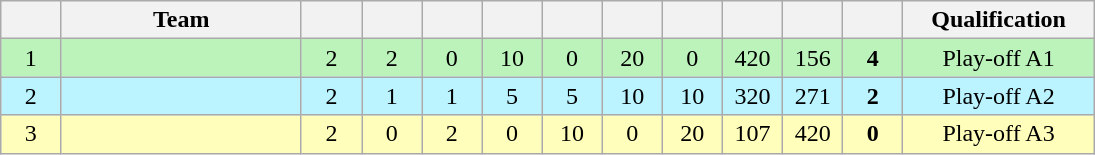<table class=wikitable style="text-align:center" width=730>
<tr>
<th width=5.5%></th>
<th width=22%>Team</th>
<th width=5.5%></th>
<th width=5.5%></th>
<th width=5.5%></th>
<th width=5.5%></th>
<th width=5.5%></th>
<th width=5.5%></th>
<th width=5.5%></th>
<th width=5.5%></th>
<th width=5.5%></th>
<th width=5.5%></th>
<th width=18%>Qualification</th>
</tr>
<tr bgcolor=#bbf3bb>
<td>1</td>
<td style="text-align:left"></td>
<td>2</td>
<td>2</td>
<td>0</td>
<td>10</td>
<td>0</td>
<td>20</td>
<td>0</td>
<td>420</td>
<td>156</td>
<td><strong>4</strong></td>
<td>Play-off A1</td>
</tr>
<tr bgcolor=#bbf3ff>
<td>2</td>
<td style="text-align:left"></td>
<td>2</td>
<td>1</td>
<td>1</td>
<td>5</td>
<td>5</td>
<td>10</td>
<td>10</td>
<td>320</td>
<td>271</td>
<td><strong>2</strong></td>
<td>Play-off A2</td>
</tr>
<tr bgcolor=#ffffbb>
<td>3</td>
<td style="text-align:left"></td>
<td>2</td>
<td>0</td>
<td>2</td>
<td>0</td>
<td>10</td>
<td>0</td>
<td>20</td>
<td>107</td>
<td>420</td>
<td><strong>0</strong></td>
<td>Play-off A3</td>
</tr>
</table>
